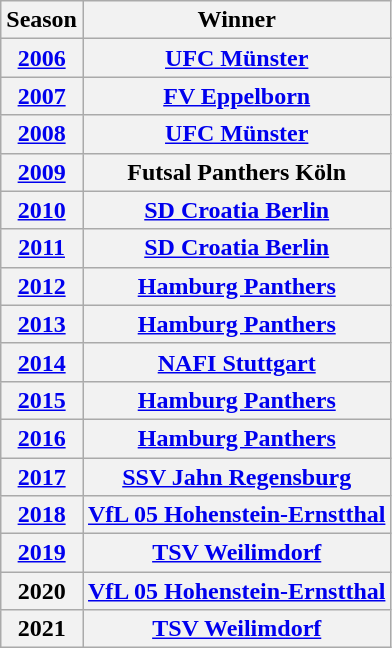<table class="wikitable sortable">
<tr>
<th>Season</th>
<th>Winner</th>
</tr>
<tr>
<th><a href='#'>2006</a></th>
<th><a href='#'>UFC Münster</a></th>
</tr>
<tr>
<th><a href='#'>2007</a></th>
<th><a href='#'>FV Eppelborn</a></th>
</tr>
<tr>
<th><a href='#'>2008</a></th>
<th><a href='#'>UFC Münster</a></th>
</tr>
<tr>
<th><a href='#'>2009</a></th>
<th>Futsal Panthers Köln</th>
</tr>
<tr>
<th><a href='#'>2010</a></th>
<th><a href='#'>SD Croatia Berlin</a></th>
</tr>
<tr>
<th><a href='#'>2011</a></th>
<th><a href='#'>SD Croatia Berlin</a></th>
</tr>
<tr>
<th><a href='#'>2012</a></th>
<th><a href='#'>Hamburg Panthers</a></th>
</tr>
<tr>
<th><a href='#'>2013</a></th>
<th><a href='#'>Hamburg Panthers</a></th>
</tr>
<tr>
<th><a href='#'>2014</a></th>
<th><a href='#'>NAFI Stuttgart</a></th>
</tr>
<tr>
<th><a href='#'>2015</a></th>
<th><a href='#'>Hamburg Panthers</a></th>
</tr>
<tr>
<th><a href='#'>2016</a></th>
<th><a href='#'>Hamburg Panthers</a></th>
</tr>
<tr>
<th><a href='#'>2017</a></th>
<th><a href='#'>SSV Jahn Regensburg</a></th>
</tr>
<tr>
<th><a href='#'>2018</a></th>
<th><a href='#'>VfL 05 Hohenstein-Ernstthal</a></th>
</tr>
<tr>
<th><a href='#'>2019</a></th>
<th><a href='#'>TSV Weilimdorf</a></th>
</tr>
<tr>
<th>2020</th>
<th><a href='#'>VfL 05 Hohenstein-Ernstthal</a></th>
</tr>
<tr>
<th>2021</th>
<th><a href='#'>TSV Weilimdorf</a></th>
</tr>
</table>
